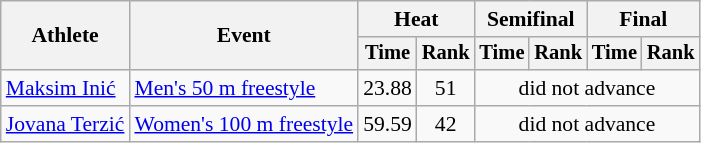<table class=wikitable style="font-size:90%">
<tr>
<th rowspan="2">Athlete</th>
<th rowspan="2">Event</th>
<th colspan="2">Heat</th>
<th colspan="2">Semifinal</th>
<th colspan="2">Final</th>
</tr>
<tr style="font-size:95%">
<th>Time</th>
<th>Rank</th>
<th>Time</th>
<th>Rank</th>
<th>Time</th>
<th>Rank</th>
</tr>
<tr align=center>
<td align=left><a href='#'>Maksim Inić</a></td>
<td align=left><a href='#'>Men's 50 m freestyle</a></td>
<td>23.88</td>
<td>51</td>
<td colspan=4>did not advance</td>
</tr>
<tr align=center>
<td align=left><a href='#'>Jovana Terzić</a></td>
<td align=left><a href='#'>Women's 100 m freestyle</a></td>
<td>59.59</td>
<td>42</td>
<td colspan=4>did not advance</td>
</tr>
</table>
